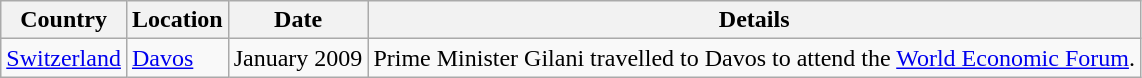<table class="wikitable sortable">
<tr>
<th>Country</th>
<th>Location</th>
<th>Date</th>
<th>Details</th>
</tr>
<tr>
<td> <a href='#'>Switzerland</a></td>
<td><a href='#'>Davos</a></td>
<td>January 2009</td>
<td>Prime Minister Gilani travelled to Davos to attend the <a href='#'>World Economic Forum</a>.</td>
</tr>
</table>
